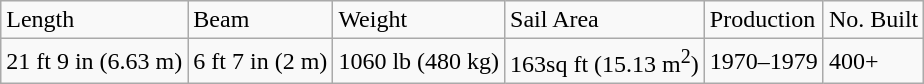<table class="wikitable">
<tr>
<td>Length</td>
<td>Beam</td>
<td>Weight</td>
<td>Sail Area</td>
<td>Production</td>
<td>No. Built</td>
</tr>
<tr>
<td>21 ft 9 in (6.63 m)</td>
<td>6 ft 7 in (2 m)</td>
<td>1060 lb (480 kg)</td>
<td>163sq ft (15.13 m<sup>2</sup>)</td>
<td>1970–1979</td>
<td>400+</td>
</tr>
</table>
